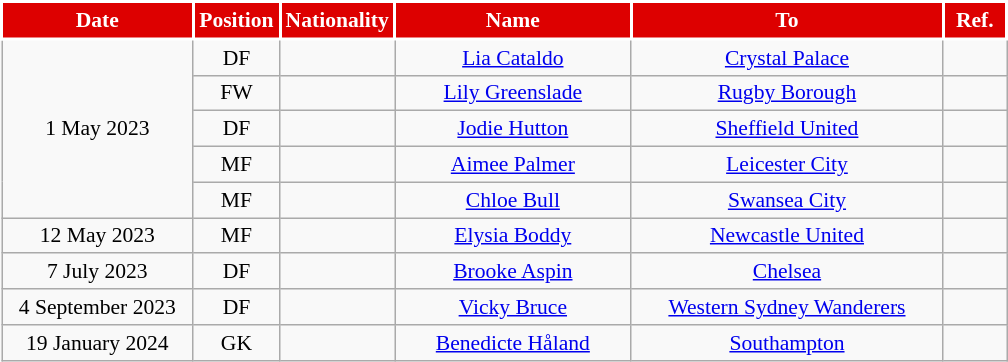<table class="wikitable" style="text-align:center; font-size:90%; ">
<tr>
<th style="background:#DD0000; color:#FFFFFF;border:2px solid #FFFFFF; width:120px;">Date</th>
<th style="background:#DD0000; color:#FFFFFF;border:2px solid #FFFFFF; width:50px;">Position</th>
<th style="background:#DD0000; color:#FFFFFF;border:2px solid #FFFFFF; width:50px;">Nationality</th>
<th style="background:#DD0000; color:#FFFFFF;border:2px solid #FFFFFF; width:150px;">Name</th>
<th style="background:#DD0000; color:#FFFFFF;border:2px solid #FFFFFF; width:200px;">To</th>
<th style="background:#DD0000; color:#FFFFFF;border:2px solid #FFFFFF; width:35px;">Ref.</th>
</tr>
<tr>
<td rowspan=5>1 May 2023</td>
<td>DF</td>
<td></td>
<td><a href='#'>Lia Cataldo</a></td>
<td> <a href='#'>Crystal Palace</a></td>
<td></td>
</tr>
<tr>
<td>FW</td>
<td></td>
<td><a href='#'>Lily Greenslade</a></td>
<td> <a href='#'>Rugby Borough</a></td>
<td></td>
</tr>
<tr>
<td>DF</td>
<td></td>
<td><a href='#'>Jodie Hutton</a></td>
<td> <a href='#'>Sheffield United</a></td>
<td></td>
</tr>
<tr>
<td>MF</td>
<td></td>
<td><a href='#'>Aimee Palmer</a></td>
<td> <a href='#'>Leicester City</a></td>
<td></td>
</tr>
<tr>
<td>MF</td>
<td></td>
<td><a href='#'>Chloe Bull</a></td>
<td> <a href='#'>Swansea City</a></td>
<td></td>
</tr>
<tr>
<td>12 May 2023</td>
<td>MF</td>
<td></td>
<td><a href='#'>Elysia Boddy</a></td>
<td> <a href='#'>Newcastle United</a></td>
<td></td>
</tr>
<tr>
<td>7 July 2023</td>
<td>DF</td>
<td></td>
<td><a href='#'>Brooke Aspin</a></td>
<td> <a href='#'>Chelsea</a></td>
<td></td>
</tr>
<tr>
<td>4 September 2023</td>
<td>DF</td>
<td></td>
<td><a href='#'>Vicky Bruce</a></td>
<td> <a href='#'>Western Sydney Wanderers</a></td>
<td></td>
</tr>
<tr>
<td>19 January 2024</td>
<td>GK</td>
<td></td>
<td><a href='#'>Benedicte Håland</a></td>
<td> <a href='#'>Southampton</a></td>
<td></td>
</tr>
</table>
